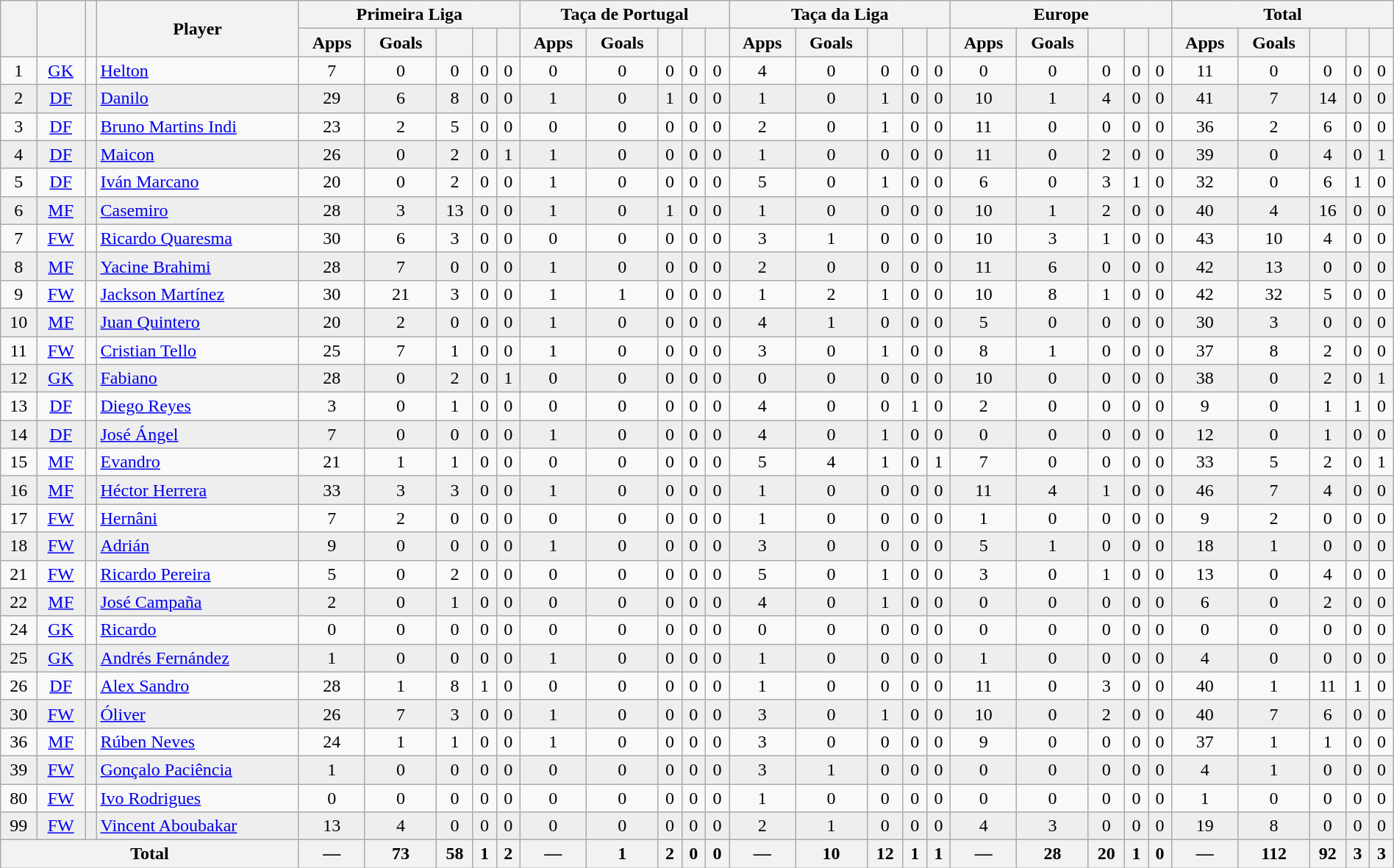<table class=wikitable style="text-align:center; width:100%">
<tr>
<th rowspan=2></th>
<th rowspan=2></th>
<th rowspan=2></th>
<th rowspan=2>Player</th>
<th colspan=5>Primeira Liga</th>
<th colspan=5>Taça de Portugal</th>
<th colspan=5>Taça da Liga</th>
<th colspan=5>Europe</th>
<th colspan=5>Total</th>
</tr>
<tr>
<th>Apps</th>
<th>Goals</th>
<th></th>
<th></th>
<th></th>
<th>Apps</th>
<th>Goals</th>
<th></th>
<th></th>
<th></th>
<th>Apps</th>
<th>Goals</th>
<th></th>
<th></th>
<th></th>
<th>Apps</th>
<th>Goals</th>
<th></th>
<th></th>
<th></th>
<th>Apps</th>
<th>Goals</th>
<th></th>
<th></th>
<th></th>
</tr>
<tr>
<td>1</td>
<td><a href='#'>GK</a></td>
<td></td>
<td align=left><a href='#'>Helton</a></td>
<td>7</td>
<td>0</td>
<td>0</td>
<td>0</td>
<td>0</td>
<td>0</td>
<td>0</td>
<td>0</td>
<td>0</td>
<td>0</td>
<td>4</td>
<td>0</td>
<td>0</td>
<td>0</td>
<td>0</td>
<td>0</td>
<td>0</td>
<td>0</td>
<td>0</td>
<td>0</td>
<td>11</td>
<td>0</td>
<td>0</td>
<td>0</td>
<td>0</td>
</tr>
<tr bgcolor=#eee>
<td>2</td>
<td><a href='#'>DF</a></td>
<td></td>
<td align=left><a href='#'>Danilo</a></td>
<td>29</td>
<td>6</td>
<td>8</td>
<td>0</td>
<td>0</td>
<td>1</td>
<td>0</td>
<td>1</td>
<td>0</td>
<td>0</td>
<td>1</td>
<td>0</td>
<td>1</td>
<td>0</td>
<td>0</td>
<td>10</td>
<td>1</td>
<td>4</td>
<td>0</td>
<td>0</td>
<td>41</td>
<td>7</td>
<td>14</td>
<td>0</td>
<td>0</td>
</tr>
<tr>
<td>3</td>
<td><a href='#'>DF</a></td>
<td></td>
<td align=left><a href='#'>Bruno Martins Indi</a></td>
<td>23</td>
<td>2</td>
<td>5</td>
<td>0</td>
<td>0</td>
<td>0</td>
<td>0</td>
<td>0</td>
<td>0</td>
<td>0</td>
<td>2</td>
<td>0</td>
<td>1</td>
<td>0</td>
<td>0</td>
<td>11</td>
<td>0</td>
<td>0</td>
<td>0</td>
<td>0</td>
<td>36</td>
<td>2</td>
<td>6</td>
<td>0</td>
<td>0</td>
</tr>
<tr bgcolor=#eee>
<td>4</td>
<td><a href='#'>DF</a></td>
<td></td>
<td align=left><a href='#'>Maicon</a></td>
<td>26</td>
<td>0</td>
<td>2</td>
<td>0</td>
<td>1</td>
<td>1</td>
<td>0</td>
<td>0</td>
<td>0</td>
<td>0</td>
<td>1</td>
<td>0</td>
<td>0</td>
<td>0</td>
<td>0</td>
<td>11</td>
<td>0</td>
<td>2</td>
<td>0</td>
<td>0</td>
<td>39</td>
<td>0</td>
<td>4</td>
<td>0</td>
<td>1</td>
</tr>
<tr>
<td>5</td>
<td><a href='#'>DF</a></td>
<td></td>
<td align=left><a href='#'>Iván Marcano</a></td>
<td>20</td>
<td>0</td>
<td>2</td>
<td>0</td>
<td>0</td>
<td>1</td>
<td>0</td>
<td>0</td>
<td>0</td>
<td>0</td>
<td>5</td>
<td>0</td>
<td>1</td>
<td>0</td>
<td>0</td>
<td>6</td>
<td>0</td>
<td>3</td>
<td>1</td>
<td>0</td>
<td>32</td>
<td>0</td>
<td>6</td>
<td>1</td>
<td>0</td>
</tr>
<tr bgcolor=#eee>
<td>6</td>
<td><a href='#'>MF</a></td>
<td></td>
<td align=left><a href='#'>Casemiro</a></td>
<td>28</td>
<td>3</td>
<td>13</td>
<td>0</td>
<td>0</td>
<td>1</td>
<td>0</td>
<td>1</td>
<td>0</td>
<td>0</td>
<td>1</td>
<td>0</td>
<td>0</td>
<td>0</td>
<td>0</td>
<td>10</td>
<td>1</td>
<td>2</td>
<td>0</td>
<td>0</td>
<td>40</td>
<td>4</td>
<td>16</td>
<td>0</td>
<td>0</td>
</tr>
<tr>
<td>7</td>
<td><a href='#'>FW</a></td>
<td></td>
<td align=left><a href='#'>Ricardo Quaresma</a></td>
<td>30</td>
<td>6</td>
<td>3</td>
<td>0</td>
<td>0</td>
<td>0</td>
<td>0</td>
<td>0</td>
<td>0</td>
<td>0</td>
<td>3</td>
<td>1</td>
<td>0</td>
<td>0</td>
<td>0</td>
<td>10</td>
<td>3</td>
<td>1</td>
<td>0</td>
<td>0</td>
<td>43</td>
<td>10</td>
<td>4</td>
<td>0</td>
<td>0</td>
</tr>
<tr bgcolor=#eee>
<td>8</td>
<td><a href='#'>MF</a></td>
<td></td>
<td align=left><a href='#'>Yacine Brahimi</a></td>
<td>28</td>
<td>7</td>
<td>0</td>
<td>0</td>
<td>0</td>
<td>1</td>
<td>0</td>
<td>0</td>
<td>0</td>
<td>0</td>
<td>2</td>
<td>0</td>
<td>0</td>
<td>0</td>
<td>0</td>
<td>11</td>
<td>6</td>
<td>0</td>
<td>0</td>
<td>0</td>
<td>42</td>
<td>13</td>
<td>0</td>
<td>0</td>
<td>0</td>
</tr>
<tr>
<td>9</td>
<td><a href='#'>FW</a></td>
<td></td>
<td align=left><a href='#'>Jackson Martínez</a></td>
<td>30</td>
<td>21</td>
<td>3</td>
<td>0</td>
<td>0</td>
<td>1</td>
<td>1</td>
<td>0</td>
<td>0</td>
<td>0</td>
<td>1</td>
<td>2</td>
<td>1</td>
<td>0</td>
<td>0</td>
<td>10</td>
<td>8</td>
<td>1</td>
<td>0</td>
<td>0</td>
<td>42</td>
<td>32</td>
<td>5</td>
<td>0</td>
<td>0</td>
</tr>
<tr bgcolor=#eee>
<td>10</td>
<td><a href='#'>MF</a></td>
<td></td>
<td align=left><a href='#'>Juan Quintero</a></td>
<td>20</td>
<td>2</td>
<td>0</td>
<td>0</td>
<td>0</td>
<td>1</td>
<td>0</td>
<td>0</td>
<td>0</td>
<td>0</td>
<td>4</td>
<td>1</td>
<td>0</td>
<td>0</td>
<td>0</td>
<td>5</td>
<td>0</td>
<td>0</td>
<td>0</td>
<td>0</td>
<td>30</td>
<td>3</td>
<td>0</td>
<td>0</td>
<td>0</td>
</tr>
<tr>
<td>11</td>
<td><a href='#'>FW</a></td>
<td></td>
<td align=left><a href='#'>Cristian Tello</a></td>
<td>25</td>
<td>7</td>
<td>1</td>
<td>0</td>
<td>0</td>
<td>1</td>
<td>0</td>
<td>0</td>
<td>0</td>
<td>0</td>
<td>3</td>
<td>0</td>
<td>1</td>
<td>0</td>
<td>0</td>
<td>8</td>
<td>1</td>
<td>0</td>
<td>0</td>
<td>0</td>
<td>37</td>
<td>8</td>
<td>2</td>
<td>0</td>
<td>0</td>
</tr>
<tr bgcolor=#eee>
<td>12</td>
<td><a href='#'>GK</a></td>
<td></td>
<td align=left><a href='#'>Fabiano</a></td>
<td>28</td>
<td>0</td>
<td>2</td>
<td>0</td>
<td>1</td>
<td>0</td>
<td>0</td>
<td>0</td>
<td>0</td>
<td>0</td>
<td>0</td>
<td>0</td>
<td>0</td>
<td>0</td>
<td>0</td>
<td>10</td>
<td>0</td>
<td>0</td>
<td>0</td>
<td>0</td>
<td>38</td>
<td>0</td>
<td>2</td>
<td>0</td>
<td>1</td>
</tr>
<tr>
<td>13</td>
<td><a href='#'>DF</a></td>
<td></td>
<td align=left><a href='#'>Diego Reyes</a></td>
<td>3</td>
<td>0</td>
<td>1</td>
<td>0</td>
<td>0</td>
<td>0</td>
<td>0</td>
<td>0</td>
<td>0</td>
<td>0</td>
<td>4</td>
<td>0</td>
<td>0</td>
<td>1</td>
<td>0</td>
<td>2</td>
<td>0</td>
<td>0</td>
<td>0</td>
<td>0</td>
<td>9</td>
<td>0</td>
<td>1</td>
<td>1</td>
<td>0</td>
</tr>
<tr bgcolor=#eee>
<td>14</td>
<td><a href='#'>DF</a></td>
<td></td>
<td align=left><a href='#'>José Ángel</a></td>
<td>7</td>
<td>0</td>
<td>0</td>
<td>0</td>
<td>0</td>
<td>1</td>
<td>0</td>
<td>0</td>
<td>0</td>
<td>0</td>
<td>4</td>
<td>0</td>
<td>1</td>
<td>0</td>
<td>0</td>
<td>0</td>
<td>0</td>
<td>0</td>
<td>0</td>
<td>0</td>
<td>12</td>
<td>0</td>
<td>1</td>
<td>0</td>
<td>0</td>
</tr>
<tr>
<td>15</td>
<td><a href='#'>MF</a></td>
<td></td>
<td align=left><a href='#'>Evandro</a></td>
<td>21</td>
<td>1</td>
<td>1</td>
<td>0</td>
<td>0</td>
<td>0</td>
<td>0</td>
<td>0</td>
<td>0</td>
<td>0</td>
<td>5</td>
<td>4</td>
<td>1</td>
<td>0</td>
<td>1</td>
<td>7</td>
<td>0</td>
<td>0</td>
<td>0</td>
<td>0</td>
<td>33</td>
<td>5</td>
<td>2</td>
<td>0</td>
<td>1</td>
</tr>
<tr bgcolor=#eee>
<td>16</td>
<td><a href='#'>MF</a></td>
<td></td>
<td align=left><a href='#'>Héctor Herrera</a></td>
<td>33</td>
<td>3</td>
<td>3</td>
<td>0</td>
<td>0</td>
<td>1</td>
<td>0</td>
<td>0</td>
<td>0</td>
<td>0</td>
<td>1</td>
<td>0</td>
<td>0</td>
<td>0</td>
<td>0</td>
<td>11</td>
<td>4</td>
<td>1</td>
<td>0</td>
<td>0</td>
<td>46</td>
<td>7</td>
<td>4</td>
<td>0</td>
<td>0</td>
</tr>
<tr>
<td>17</td>
<td><a href='#'>FW</a></td>
<td></td>
<td align=left><a href='#'>Hernâni</a></td>
<td>7</td>
<td>2</td>
<td>0</td>
<td>0</td>
<td>0</td>
<td>0</td>
<td>0</td>
<td>0</td>
<td>0</td>
<td>0</td>
<td>1</td>
<td>0</td>
<td>0</td>
<td>0</td>
<td>0</td>
<td>1</td>
<td>0</td>
<td>0</td>
<td>0</td>
<td>0</td>
<td>9</td>
<td>2</td>
<td>0</td>
<td>0</td>
<td>0</td>
</tr>
<tr bgcolor=#eee>
<td>18</td>
<td><a href='#'>FW</a></td>
<td></td>
<td align=left><a href='#'>Adrián</a></td>
<td>9</td>
<td>0</td>
<td>0</td>
<td>0</td>
<td>0</td>
<td>1</td>
<td>0</td>
<td>0</td>
<td>0</td>
<td>0</td>
<td>3</td>
<td>0</td>
<td>0</td>
<td>0</td>
<td>0</td>
<td>5</td>
<td>1</td>
<td>0</td>
<td>0</td>
<td>0</td>
<td>18</td>
<td>1</td>
<td>0</td>
<td>0</td>
<td>0</td>
</tr>
<tr>
<td>21</td>
<td><a href='#'>FW</a></td>
<td></td>
<td align=left><a href='#'>Ricardo Pereira</a></td>
<td>5</td>
<td>0</td>
<td>2</td>
<td>0</td>
<td>0</td>
<td>0</td>
<td>0</td>
<td>0</td>
<td>0</td>
<td>0</td>
<td>5</td>
<td>0</td>
<td>1</td>
<td>0</td>
<td>0</td>
<td>3</td>
<td>0</td>
<td>1</td>
<td>0</td>
<td>0</td>
<td>13</td>
<td>0</td>
<td>4</td>
<td>0</td>
<td>0</td>
</tr>
<tr bgcolor=#eee>
<td>22</td>
<td><a href='#'>MF</a></td>
<td></td>
<td align=left><a href='#'>José Campaña</a></td>
<td>2</td>
<td>0</td>
<td>1</td>
<td>0</td>
<td>0</td>
<td>0</td>
<td>0</td>
<td>0</td>
<td>0</td>
<td>0</td>
<td>4</td>
<td>0</td>
<td>1</td>
<td>0</td>
<td>0</td>
<td>0</td>
<td>0</td>
<td>0</td>
<td>0</td>
<td>0</td>
<td>6</td>
<td>0</td>
<td>2</td>
<td>0</td>
<td>0</td>
</tr>
<tr>
<td>24</td>
<td><a href='#'>GK</a></td>
<td></td>
<td align=left><a href='#'>Ricardo</a></td>
<td>0</td>
<td>0</td>
<td>0</td>
<td>0</td>
<td>0</td>
<td>0</td>
<td>0</td>
<td>0</td>
<td>0</td>
<td>0</td>
<td>0</td>
<td>0</td>
<td>0</td>
<td>0</td>
<td>0</td>
<td>0</td>
<td>0</td>
<td>0</td>
<td>0</td>
<td>0</td>
<td>0</td>
<td>0</td>
<td>0</td>
<td>0</td>
<td>0</td>
</tr>
<tr bgcolor=#eee>
<td>25</td>
<td><a href='#'>GK</a></td>
<td></td>
<td align=left><a href='#'>Andrés Fernández</a></td>
<td>1</td>
<td>0</td>
<td>0</td>
<td>0</td>
<td>0</td>
<td>1</td>
<td>0</td>
<td>0</td>
<td>0</td>
<td>0</td>
<td>1</td>
<td>0</td>
<td>0</td>
<td>0</td>
<td>0</td>
<td>1</td>
<td>0</td>
<td>0</td>
<td>0</td>
<td>0</td>
<td>4</td>
<td>0</td>
<td>0</td>
<td>0</td>
<td>0</td>
</tr>
<tr>
<td>26</td>
<td><a href='#'>DF</a></td>
<td></td>
<td align=left><a href='#'>Alex Sandro</a></td>
<td>28</td>
<td>1</td>
<td>8</td>
<td>1</td>
<td>0</td>
<td>0</td>
<td>0</td>
<td>0</td>
<td>0</td>
<td>0</td>
<td>1</td>
<td>0</td>
<td>0</td>
<td>0</td>
<td>0</td>
<td>11</td>
<td>0</td>
<td>3</td>
<td>0</td>
<td>0</td>
<td>40</td>
<td>1</td>
<td>11</td>
<td>1</td>
<td>0</td>
</tr>
<tr bgcolor=#eee>
<td>30</td>
<td><a href='#'>FW</a></td>
<td></td>
<td align=left><a href='#'>Óliver</a></td>
<td>26</td>
<td>7</td>
<td>3</td>
<td>0</td>
<td>0</td>
<td>1</td>
<td>0</td>
<td>0</td>
<td>0</td>
<td>0</td>
<td>3</td>
<td>0</td>
<td>1</td>
<td>0</td>
<td>0</td>
<td>10</td>
<td>0</td>
<td>2</td>
<td>0</td>
<td>0</td>
<td>40</td>
<td>7</td>
<td>6</td>
<td>0</td>
<td>0</td>
</tr>
<tr>
<td>36</td>
<td><a href='#'>MF</a></td>
<td></td>
<td align=left><a href='#'>Rúben Neves</a></td>
<td>24</td>
<td>1</td>
<td>1</td>
<td>0</td>
<td>0</td>
<td>1</td>
<td>0</td>
<td>0</td>
<td>0</td>
<td>0</td>
<td>3</td>
<td>0</td>
<td>0</td>
<td>0</td>
<td>0</td>
<td>9</td>
<td>0</td>
<td>0</td>
<td>0</td>
<td>0</td>
<td>37</td>
<td>1</td>
<td>1</td>
<td>0</td>
<td>0</td>
</tr>
<tr bgcolor=#eee>
<td>39</td>
<td><a href='#'>FW</a></td>
<td></td>
<td align=left><a href='#'>Gonçalo Paciência</a></td>
<td>1</td>
<td>0</td>
<td>0</td>
<td>0</td>
<td>0</td>
<td>0</td>
<td>0</td>
<td>0</td>
<td>0</td>
<td>0</td>
<td>3</td>
<td>1</td>
<td>0</td>
<td>0</td>
<td>0</td>
<td>0</td>
<td>0</td>
<td>0</td>
<td>0</td>
<td>0</td>
<td>4</td>
<td>1</td>
<td>0</td>
<td>0</td>
<td>0</td>
</tr>
<tr>
<td>80</td>
<td><a href='#'>FW</a></td>
<td></td>
<td align=left><a href='#'>Ivo Rodrigues</a></td>
<td>0</td>
<td>0</td>
<td>0</td>
<td>0</td>
<td>0</td>
<td>0</td>
<td>0</td>
<td>0</td>
<td>0</td>
<td>0</td>
<td>1</td>
<td>0</td>
<td>0</td>
<td>0</td>
<td>0</td>
<td>0</td>
<td>0</td>
<td>0</td>
<td>0</td>
<td>0</td>
<td>1</td>
<td>0</td>
<td>0</td>
<td>0</td>
<td>0</td>
</tr>
<tr bgcolor=#eee>
<td>99</td>
<td><a href='#'>FW</a></td>
<td></td>
<td align=left><a href='#'>Vincent Aboubakar</a></td>
<td>13</td>
<td>4</td>
<td>0</td>
<td>0</td>
<td>0</td>
<td>0</td>
<td>0</td>
<td>0</td>
<td>0</td>
<td>0</td>
<td>2</td>
<td>1</td>
<td>0</td>
<td>0</td>
<td>0</td>
<td>4</td>
<td>3</td>
<td>0</td>
<td>0</td>
<td>0</td>
<td>19</td>
<td>8</td>
<td>0</td>
<td>0</td>
<td>0</td>
</tr>
<tr>
<th colspan=4>Total<br></th>
<th>—</th>
<th>73</th>
<th>58</th>
<th>1</th>
<th>2<br></th>
<th>—</th>
<th>1</th>
<th>2</th>
<th>0</th>
<th>0<br></th>
<th>—</th>
<th>10</th>
<th>12</th>
<th>1</th>
<th>1<br></th>
<th>—</th>
<th>28</th>
<th>20</th>
<th>1</th>
<th>0<br></th>
<th>—</th>
<th>112</th>
<th>92</th>
<th>3</th>
<th>3</th>
</tr>
</table>
